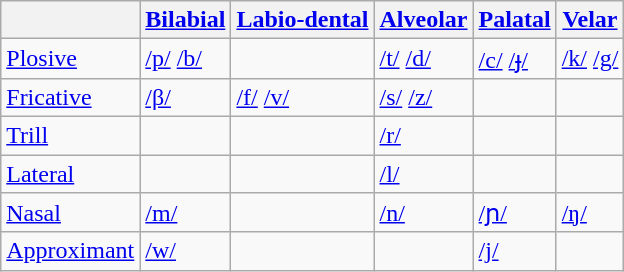<table class="wikitable">
<tr>
<th></th>
<th><a href='#'>Bilabial</a></th>
<th><a href='#'>Labio-dental</a></th>
<th><a href='#'>Alveolar</a></th>
<th><a href='#'>Palatal</a></th>
<th><a href='#'>Velar</a></th>
</tr>
<tr>
<td><a href='#'>Plosive</a></td>
<td><a href='#'>/p/</a>    <a href='#'>/b/</a></td>
<td></td>
<td><a href='#'>/t/</a>       <a href='#'>/d/</a></td>
<td><a href='#'>/c/</a>    <a href='#'>/ɟ/</a></td>
<td><a href='#'>/k/</a>   <a href='#'>/g/</a></td>
</tr>
<tr>
<td><a href='#'>Fricative</a></td>
<td><a href='#'>/β/</a></td>
<td><a href='#'>/f/</a>              <a href='#'>/v/</a></td>
<td><a href='#'>/s/</a>     <a href='#'>/z/</a></td>
<td></td>
<td></td>
</tr>
<tr>
<td><a href='#'>Trill</a></td>
<td></td>
<td></td>
<td><a href='#'>/r/</a></td>
<td></td>
<td></td>
</tr>
<tr>
<td><a href='#'>Lateral</a></td>
<td></td>
<td></td>
<td><a href='#'>/l/</a></td>
<td></td>
<td></td>
</tr>
<tr>
<td><a href='#'>Nasal</a></td>
<td><a href='#'>/m/</a></td>
<td></td>
<td><a href='#'>/n/</a></td>
<td><a href='#'>/ɲ/</a></td>
<td><a href='#'>/ŋ/</a></td>
</tr>
<tr>
<td><a href='#'>Approximant</a></td>
<td><a href='#'>/w/</a></td>
<td></td>
<td></td>
<td><a href='#'>/j/</a></td>
<td></td>
</tr>
</table>
